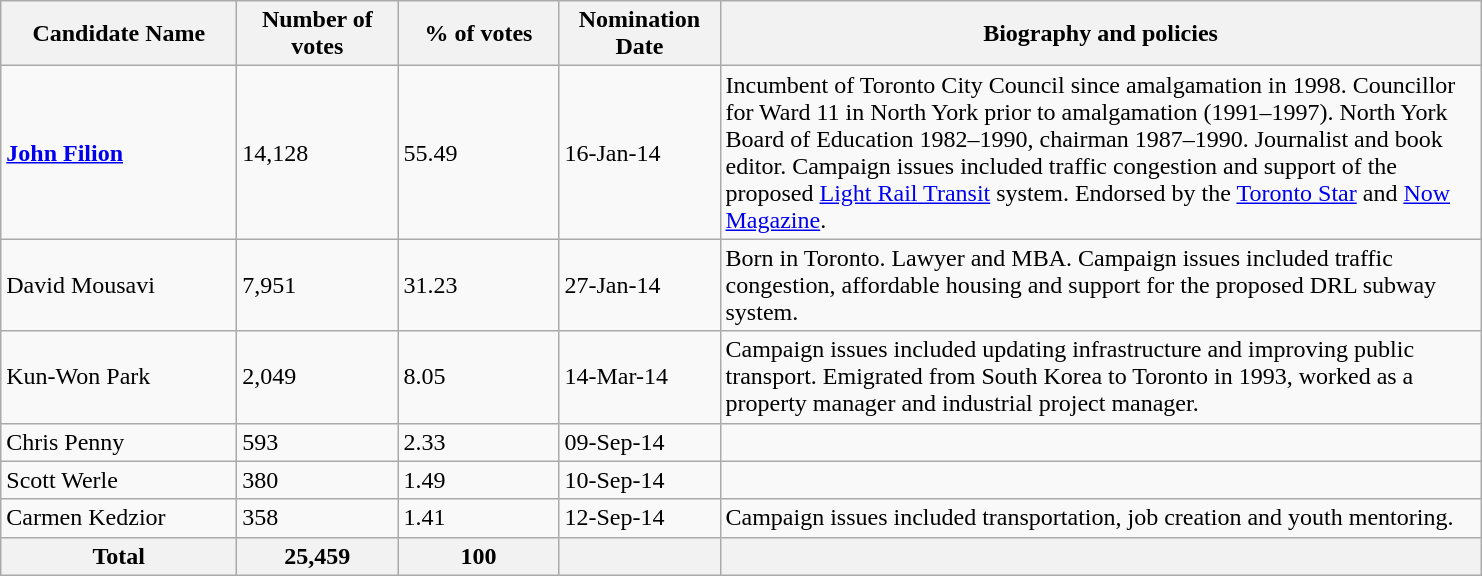<table class="wikitable">
<tr>
<th scope="col" style="width: 150px;">Candidate Name</th>
<th scope="col" style="width: 100px;">Number of votes</th>
<th scope="col" style="width: 100px;">% of votes</th>
<th scope="col" style="width: 100px;">Nomination Date</th>
<th scope="col" style="width: 500px;">Biography and policies</th>
</tr>
<tr>
<td><strong><a href='#'>John Filion</a></strong></td>
<td>14,128</td>
<td>55.49</td>
<td>16-Jan-14</td>
<td>Incumbent of Toronto City Council since amalgamation in 1998. Councillor for Ward 11 in North York prior to amalgamation (1991–1997). North York Board of Education 1982–1990, chairman 1987–1990. Journalist and book editor. Campaign issues included traffic congestion and support of the proposed <a href='#'>Light Rail Transit</a> system. Endorsed by the <a href='#'>Toronto Star</a> and <a href='#'>Now Magazine</a>.</td>
</tr>
<tr>
<td>David Mousavi</td>
<td>7,951</td>
<td>31.23</td>
<td>27-Jan-14</td>
<td>Born in Toronto. Lawyer and MBA. Campaign issues included traffic congestion, affordable housing and support for the proposed DRL subway system.</td>
</tr>
<tr>
<td>Kun-Won Park</td>
<td>2,049</td>
<td>8.05</td>
<td>14-Mar-14</td>
<td>Campaign issues included updating infrastructure and improving public transport. Emigrated from South Korea to Toronto in 1993, worked as a property manager and industrial project manager.</td>
</tr>
<tr>
<td>Chris Penny</td>
<td>593</td>
<td>2.33</td>
<td>09-Sep-14</td>
<td></td>
</tr>
<tr>
<td>Scott Werle</td>
<td>380</td>
<td>1.49</td>
<td>10-Sep-14</td>
<td></td>
</tr>
<tr>
<td>Carmen Kedzior</td>
<td>358</td>
<td>1.41</td>
<td>12-Sep-14</td>
<td>Campaign issues included transportation, job creation and youth mentoring.</td>
</tr>
<tr>
<th>Total</th>
<th>25,459</th>
<th>100</th>
<th></th>
<th></th>
</tr>
</table>
